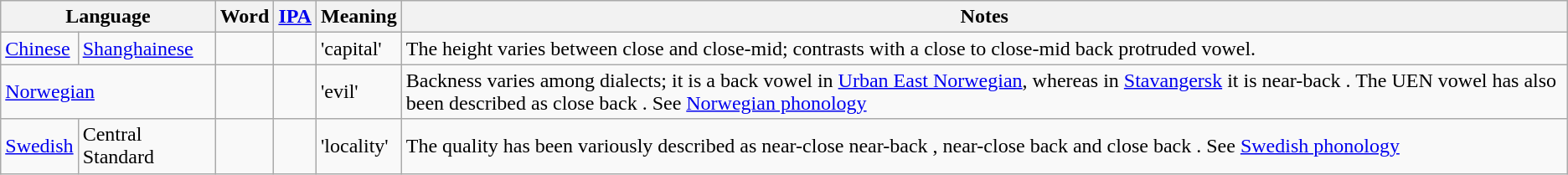<table class="wikitable">
<tr>
<th colspan="2">Language</th>
<th>Word</th>
<th><a href='#'>IPA</a></th>
<th>Meaning</th>
<th>Notes</th>
</tr>
<tr>
<td><a href='#'>Chinese</a></td>
<td><a href='#'>Shanghainese</a></td>
<td></td>
<td></td>
<td>'capital'</td>
<td>The height varies between close and close-mid; contrasts with a close to close-mid back protruded vowel.</td>
</tr>
<tr>
<td colspan="2"><a href='#'>Norwegian</a></td>
<td></td>
<td></td>
<td>'evil'</td>
<td>Backness varies among dialects; it is a back vowel  in <a href='#'>Urban East Norwegian</a>, whereas in <a href='#'>Stavangersk</a> it is near-back . The UEN vowel has also been described as close back . See <a href='#'>Norwegian phonology</a></td>
</tr>
<tr>
<td><a href='#'>Swedish</a></td>
<td>Central Standard</td>
<td></td>
<td></td>
<td>'locality'</td>
<td>The quality has been variously described as near-close near-back , near-close back  and close back . See <a href='#'>Swedish phonology</a></td>
</tr>
</table>
